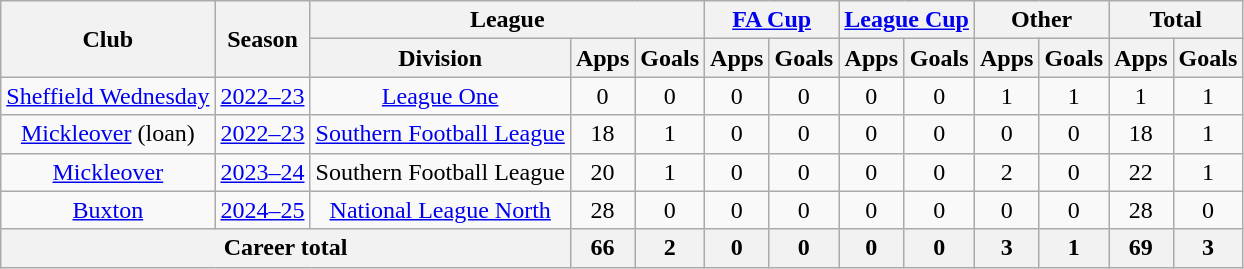<table class=wikitable style="text-align:center">
<tr>
<th rowspan="2">Club</th>
<th rowspan="2">Season</th>
<th colspan="3">League</th>
<th colspan="2"><a href='#'>FA Cup</a></th>
<th colspan="2"><a href='#'>League Cup</a></th>
<th colspan="2">Other</th>
<th colspan="2">Total</th>
</tr>
<tr>
<th>Division</th>
<th>Apps</th>
<th>Goals</th>
<th>Apps</th>
<th>Goals</th>
<th>Apps</th>
<th>Goals</th>
<th>Apps</th>
<th>Goals</th>
<th>Apps</th>
<th>Goals</th>
</tr>
<tr>
<td><a href='#'>Sheffield Wednesday</a></td>
<td><a href='#'>2022–23</a></td>
<td><a href='#'>League One</a></td>
<td>0</td>
<td>0</td>
<td>0</td>
<td>0</td>
<td>0</td>
<td>0</td>
<td>1</td>
<td>1</td>
<td>1</td>
<td>1</td>
</tr>
<tr>
<td><a href='#'>Mickleover</a> (loan)</td>
<td><a href='#'>2022–23</a></td>
<td><a href='#'>Southern Football League</a></td>
<td>18</td>
<td>1</td>
<td>0</td>
<td>0</td>
<td>0</td>
<td>0</td>
<td>0</td>
<td>0</td>
<td>18</td>
<td>1</td>
</tr>
<tr>
<td><a href='#'>Mickleover</a></td>
<td><a href='#'>2023–24</a></td>
<td>Southern Football League</td>
<td>20</td>
<td>1</td>
<td>0</td>
<td>0</td>
<td>0</td>
<td>0</td>
<td>2</td>
<td>0</td>
<td>22</td>
<td>1</td>
</tr>
<tr>
<td><a href='#'>Buxton</a></td>
<td><a href='#'>2024–25</a></td>
<td><a href='#'>National League North</a></td>
<td>28</td>
<td>0</td>
<td>0</td>
<td>0</td>
<td>0</td>
<td>0</td>
<td>0</td>
<td>0</td>
<td>28</td>
<td>0</td>
</tr>
<tr>
<th colspan="3">Career total</th>
<th>66</th>
<th>2</th>
<th>0</th>
<th>0</th>
<th>0</th>
<th>0</th>
<th>3</th>
<th>1</th>
<th>69</th>
<th>3</th>
</tr>
</table>
